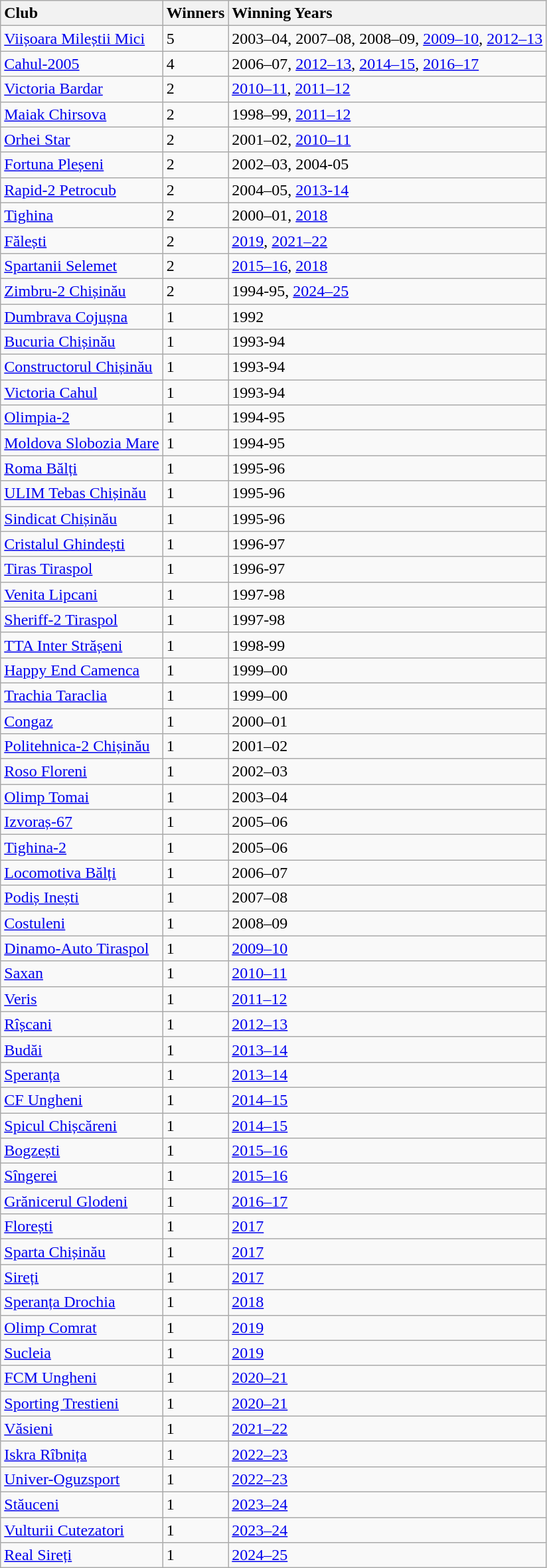<table class=wikitable>
<tr>
<th style="text-align:left">Club</th>
<th style="text-align:left">Winners</th>
<th style="text-align:left">Winning Years</th>
</tr>
<tr>
<td><a href='#'>Viișoara Mileștii Mici</a></td>
<td>5</td>
<td>2003–04, 2007–08, 2008–09, <a href='#'>2009–10</a>, <a href='#'>2012–13</a></td>
</tr>
<tr>
<td><a href='#'>Cahul-2005</a></td>
<td>4</td>
<td>2006–07, <a href='#'>2012–13</a>, <a href='#'>2014–15</a>, <a href='#'>2016–17</a></td>
</tr>
<tr>
<td><a href='#'>Victoria Bardar</a></td>
<td>2</td>
<td><a href='#'>2010–11</a>, <a href='#'>2011–12</a></td>
</tr>
<tr>
<td><a href='#'>Maiak Chirsova</a></td>
<td>2</td>
<td>1998–99, <a href='#'>2011–12</a></td>
</tr>
<tr>
<td><a href='#'>Orhei Star</a></td>
<td>2</td>
<td>2001–02, <a href='#'>2010–11</a></td>
</tr>
<tr>
<td><a href='#'>Fortuna Pleșeni</a></td>
<td>2</td>
<td>2002–03, 2004-05</td>
</tr>
<tr>
<td><a href='#'>Rapid-2 Petrocub</a></td>
<td>2</td>
<td>2004–05, <a href='#'>2013-14</a></td>
</tr>
<tr>
<td><a href='#'>Tighina</a></td>
<td>2</td>
<td>2000–01, <a href='#'>2018</a></td>
</tr>
<tr>
<td><a href='#'>Fălești</a></td>
<td>2</td>
<td><a href='#'>2019</a>, <a href='#'>2021–22</a></td>
</tr>
<tr>
<td><a href='#'>Spartanii Selemet</a></td>
<td>2</td>
<td><a href='#'>2015–16</a>, <a href='#'>2018</a></td>
</tr>
<tr>
<td><a href='#'>Zimbru-2 Chișinău</a></td>
<td>2</td>
<td>1994-95,  <a href='#'>2024–25</a></td>
</tr>
<tr>
<td><a href='#'>Dumbrava Cojușna</a></td>
<td>1</td>
<td>1992</td>
</tr>
<tr>
<td><a href='#'>Bucuria Chișinău</a></td>
<td>1</td>
<td>1993-94</td>
</tr>
<tr>
<td><a href='#'>Constructorul Chișinău</a></td>
<td>1</td>
<td>1993-94</td>
</tr>
<tr>
<td><a href='#'>Victoria Cahul</a></td>
<td>1</td>
<td>1993-94</td>
</tr>
<tr>
<td><a href='#'>Olimpia-2</a></td>
<td>1</td>
<td>1994-95</td>
</tr>
<tr>
<td><a href='#'>Moldova Slobozia Mare</a></td>
<td>1</td>
<td>1994-95</td>
</tr>
<tr>
<td><a href='#'>Roma Bălți</a></td>
<td>1</td>
<td>1995-96</td>
</tr>
<tr>
<td><a href='#'>ULIM Tebas Chișinău</a></td>
<td>1</td>
<td>1995-96</td>
</tr>
<tr>
<td><a href='#'>Sindicat Chișinău</a></td>
<td>1</td>
<td>1995-96</td>
</tr>
<tr>
<td><a href='#'>Cristalul Ghindești</a></td>
<td>1</td>
<td>1996-97</td>
</tr>
<tr>
<td><a href='#'>Tiras Tiraspol</a></td>
<td>1</td>
<td>1996-97</td>
</tr>
<tr>
<td><a href='#'>Venita Lipcani</a></td>
<td>1</td>
<td>1997-98</td>
</tr>
<tr>
<td><a href='#'>Sheriff-2 Tiraspol</a></td>
<td>1</td>
<td>1997-98</td>
</tr>
<tr>
<td><a href='#'>TTA Inter Strășeni</a></td>
<td>1</td>
<td>1998-99</td>
</tr>
<tr>
<td><a href='#'>Happy End Camenca</a></td>
<td>1</td>
<td>1999–00</td>
</tr>
<tr>
<td><a href='#'>Trachia Taraclia</a></td>
<td>1</td>
<td>1999–00</td>
</tr>
<tr>
<td><a href='#'>Congaz</a></td>
<td>1</td>
<td>2000–01</td>
</tr>
<tr>
<td><a href='#'>Politehnica-2 Chișinău</a></td>
<td>1</td>
<td>2001–02</td>
</tr>
<tr>
<td><a href='#'>Roso Floreni</a></td>
<td>1</td>
<td>2002–03</td>
</tr>
<tr>
<td><a href='#'>Olimp Tomai</a></td>
<td>1</td>
<td>2003–04</td>
</tr>
<tr>
<td><a href='#'>Izvoraș-67</a></td>
<td>1</td>
<td>2005–06</td>
</tr>
<tr>
<td><a href='#'>Tighina-2</a></td>
<td>1</td>
<td>2005–06</td>
</tr>
<tr>
<td><a href='#'>Locomotiva Bălți</a></td>
<td>1</td>
<td>2006–07</td>
</tr>
<tr>
<td><a href='#'>Podiș Inești</a></td>
<td>1</td>
<td>2007–08</td>
</tr>
<tr>
<td><a href='#'>Costuleni</a></td>
<td>1</td>
<td>2008–09</td>
</tr>
<tr>
<td><a href='#'>Dinamo-Auto Tiraspol</a></td>
<td>1</td>
<td><a href='#'>2009–10</a></td>
</tr>
<tr>
<td><a href='#'>Saxan</a></td>
<td>1</td>
<td><a href='#'>2010–11</a></td>
</tr>
<tr>
<td><a href='#'>Veris</a></td>
<td>1</td>
<td><a href='#'>2011–12</a></td>
</tr>
<tr>
<td><a href='#'>Rîșcani</a></td>
<td>1</td>
<td><a href='#'>2012–13</a></td>
</tr>
<tr>
<td><a href='#'>Budăi</a></td>
<td>1</td>
<td><a href='#'>2013–14</a></td>
</tr>
<tr>
<td><a href='#'>Speranța</a></td>
<td>1</td>
<td><a href='#'>2013–14</a></td>
</tr>
<tr>
<td><a href='#'>CF Ungheni</a></td>
<td>1</td>
<td><a href='#'>2014–15</a></td>
</tr>
<tr>
<td><a href='#'>Spicul Chișcăreni</a></td>
<td>1</td>
<td><a href='#'>2014–15</a></td>
</tr>
<tr>
<td><a href='#'>Bogzești</a></td>
<td>1</td>
<td><a href='#'>2015–16</a></td>
</tr>
<tr>
<td><a href='#'>Sîngerei</a></td>
<td>1</td>
<td><a href='#'>2015–16</a></td>
</tr>
<tr>
<td><a href='#'>Grănicerul Glodeni</a></td>
<td>1</td>
<td><a href='#'>2016–17</a></td>
</tr>
<tr>
<td><a href='#'>Florești</a></td>
<td>1</td>
<td><a href='#'>2017</a></td>
</tr>
<tr>
<td><a href='#'>Sparta Chișinău</a></td>
<td>1</td>
<td><a href='#'>2017</a></td>
</tr>
<tr>
<td><a href='#'>Sireți</a></td>
<td>1</td>
<td><a href='#'>2017</a></td>
</tr>
<tr>
<td><a href='#'>Speranța Drochia</a></td>
<td>1</td>
<td><a href='#'>2018</a></td>
</tr>
<tr>
<td><a href='#'>Olimp Comrat</a></td>
<td>1</td>
<td><a href='#'>2019</a></td>
</tr>
<tr>
<td><a href='#'>Sucleia</a></td>
<td>1</td>
<td><a href='#'>2019</a></td>
</tr>
<tr>
<td><a href='#'>FCM Ungheni</a></td>
<td>1</td>
<td><a href='#'>2020–21</a></td>
</tr>
<tr>
<td><a href='#'>Sporting Trestieni</a></td>
<td>1</td>
<td><a href='#'>2020–21</a></td>
</tr>
<tr>
<td><a href='#'>Văsieni</a></td>
<td>1</td>
<td><a href='#'>2021–22</a></td>
</tr>
<tr>
<td><a href='#'>Iskra Rîbnița</a></td>
<td>1</td>
<td><a href='#'>2022–23</a></td>
</tr>
<tr>
<td><a href='#'>Univer-Oguzsport</a></td>
<td>1</td>
<td><a href='#'>2022–23</a></td>
</tr>
<tr>
<td><a href='#'>Stăuceni</a></td>
<td>1</td>
<td><a href='#'>2023–24</a></td>
</tr>
<tr>
<td><a href='#'>Vulturii Cutezatori</a></td>
<td>1</td>
<td><a href='#'>2023–24</a></td>
</tr>
<tr>
<td><a href='#'>Real Sireți</a></td>
<td>1</td>
<td><a href='#'>2024–25</a></td>
</tr>
</table>
